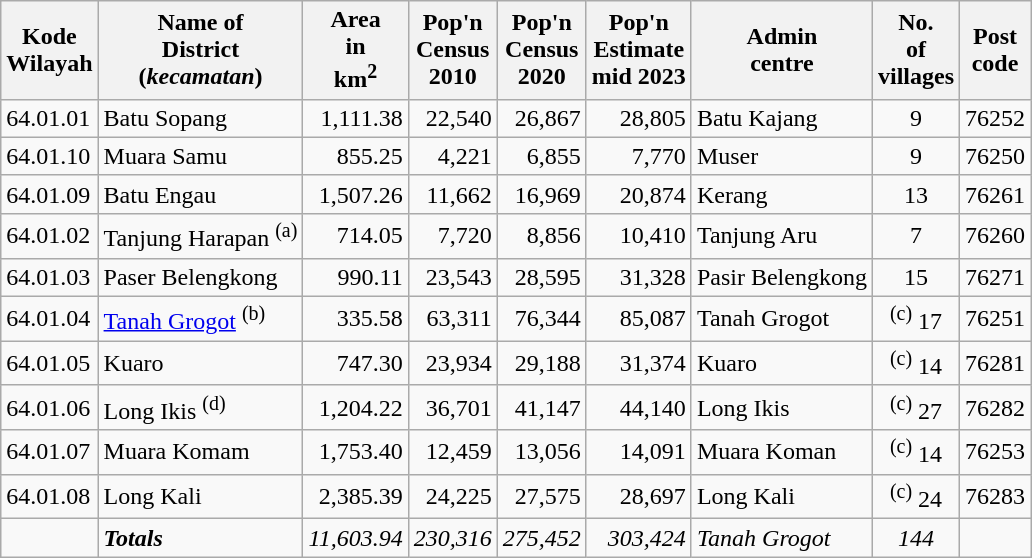<table class="sortable wikitable">
<tr>
<th>Kode <br>Wilayah</th>
<th>Name of<br>District<br>(<em>kecamatan</em>)</th>
<th>Area <br>in <br> km<sup>2</sup></th>
<th>Pop'n <br> Census<br>2010</th>
<th>Pop'n <br> Census <br>2020</th>
<th>Pop'n <br> Estimate <br>mid 2023</th>
<th>Admin<br>centre</th>
<th>No.<br>of<br>villages</th>
<th>Post<br>code</th>
</tr>
<tr>
<td>64.01.01</td>
<td>Batu Sopang </td>
<td align="right">1,111.38</td>
<td align="right">22,540</td>
<td align="right">26,867</td>
<td align="right">28,805</td>
<td>Batu Kajang</td>
<td align="center">9</td>
<td>76252</td>
</tr>
<tr>
<td>64.01.10</td>
<td>Muara Samu </td>
<td align="right">855.25</td>
<td align="right">4,221</td>
<td align="right">6,855</td>
<td align="right">7,770</td>
<td>Muser</td>
<td align="center">9</td>
<td>76250</td>
</tr>
<tr>
<td>64.01.09</td>
<td>Batu Engau </td>
<td align="right">1,507.26</td>
<td align="right">11,662</td>
<td align="right">16,969</td>
<td align="right">20,874</td>
<td>Kerang</td>
<td align="center">13</td>
<td>76261</td>
</tr>
<tr>
<td>64.01.02</td>
<td>Tanjung Harapan <sup>(a)</sup> </td>
<td align="right">714.05</td>
<td align="right">7,720</td>
<td align="right">8,856</td>
<td align="right">10,410</td>
<td>Tanjung Aru</td>
<td align="center">7</td>
<td>76260</td>
</tr>
<tr>
<td>64.01.03</td>
<td>Paser Belengkong </td>
<td align="right">990.11</td>
<td align="right">23,543</td>
<td align="right">28,595</td>
<td align="right">31,328</td>
<td>Pasir Belengkong</td>
<td align="center">15</td>
<td>76271</td>
</tr>
<tr>
<td>64.01.04</td>
<td><a href='#'>Tanah Grogot</a> <sup>(b)</sup> </td>
<td align="right">335.58</td>
<td align="right">63,311</td>
<td align="right">76,344</td>
<td align="right">85,087</td>
<td>Tanah Grogot</td>
<td align="center"><sup>(c)</sup> 17</td>
<td>76251</td>
</tr>
<tr>
<td>64.01.05</td>
<td>Kuaro </td>
<td align="right">747.30</td>
<td align="right">23,934</td>
<td align="right">29,188</td>
<td align="right">31,374</td>
<td>Kuaro</td>
<td align="center"><sup>(c)</sup> 14</td>
<td>76281</td>
</tr>
<tr>
<td>64.01.06</td>
<td>Long Ikis <sup>(d)</sup> </td>
<td align="right">1,204.22</td>
<td align="right">36,701</td>
<td align="right">41,147</td>
<td align="right">44,140</td>
<td>Long Ikis</td>
<td align="center"><sup>(c)</sup> 27</td>
<td>76282</td>
</tr>
<tr>
<td>64.01.07</td>
<td>Muara Komam </td>
<td align="right">1,753.40</td>
<td align="right">12,459</td>
<td align="right">13,056</td>
<td align="right">14,091</td>
<td>Muara Koman</td>
<td align="center"><sup>(c)</sup> 14</td>
<td>76253</td>
</tr>
<tr>
<td>64.01.08</td>
<td>Long Kali </td>
<td align="right">2,385.39</td>
<td align="right">24,225</td>
<td align="right">27,575</td>
<td align="right">28,697</td>
<td>Long Kali</td>
<td align="center"><sup>(c)</sup> 24</td>
<td>76283</td>
</tr>
<tr>
<td></td>
<td><strong><em>Totals</em></strong></td>
<td align="right"><em>11,603.94</em></td>
<td align="right"><em>230,316</em></td>
<td align="right"><em>275,452</em></td>
<td align="right"><em>303,424</em></td>
<td><em>Tanah Grogot</em></td>
<td align="center"><em>144</em></td>
<td></td>
</tr>
</table>
